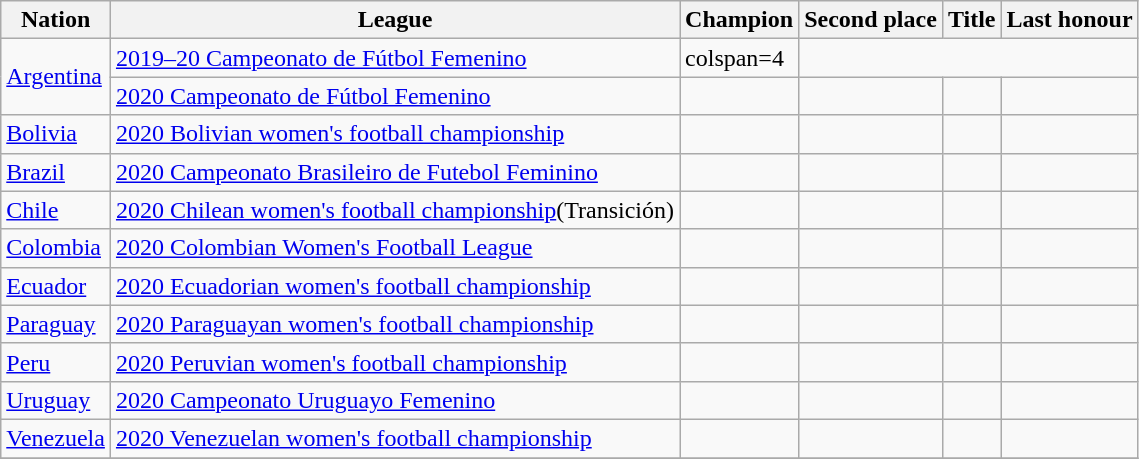<table class="wikitable sortable">
<tr>
<th>Nation</th>
<th>League</th>
<th>Champion</th>
<th>Second place</th>
<th data-sort-type="number">Title</th>
<th>Last honour</th>
</tr>
<tr>
<td rowspan=2> <a href='#'>Argentina</a></td>
<td><a href='#'>2019–20 Campeonato de Fútbol Femenino</a></td>
<td>colspan=4 </td>
</tr>
<tr>
<td><a href='#'>2020 Campeonato de Fútbol Femenino</a></td>
<td></td>
<td></td>
<td></td>
<td></td>
</tr>
<tr>
<td> <a href='#'>Bolivia</a></td>
<td><a href='#'>2020 Bolivian women's football championship</a></td>
<td></td>
<td></td>
<td></td>
<td></td>
</tr>
<tr>
<td> <a href='#'>Brazil</a></td>
<td><a href='#'>2020 Campeonato Brasileiro de Futebol Feminino</a></td>
<td></td>
<td></td>
<td></td>
<td></td>
</tr>
<tr>
<td> <a href='#'>Chile</a></td>
<td><a href='#'>2020 Chilean women's football championship</a>(Transición)</td>
<td></td>
<td></td>
<td></td>
<td></td>
</tr>
<tr>
<td> <a href='#'>Colombia</a></td>
<td><a href='#'>2020 Colombian Women's Football League</a></td>
<td></td>
<td></td>
<td></td>
<td></td>
</tr>
<tr>
<td> <a href='#'>Ecuador</a></td>
<td><a href='#'>2020 Ecuadorian women's football championship</a></td>
<td></td>
<td></td>
<td></td>
<td></td>
</tr>
<tr>
<td> <a href='#'>Paraguay</a></td>
<td><a href='#'>2020 Paraguayan women's football championship</a></td>
<td></td>
<td></td>
<td></td>
<td></td>
</tr>
<tr>
<td> <a href='#'>Peru</a></td>
<td><a href='#'>2020 Peruvian women's football championship</a></td>
<td></td>
<td></td>
<td></td>
<td></td>
</tr>
<tr>
<td> <a href='#'>Uruguay</a></td>
<td><a href='#'>2020 Campeonato Uruguayo Femenino</a></td>
<td></td>
<td></td>
<td></td>
<td></td>
</tr>
<tr>
<td> <a href='#'>Venezuela</a></td>
<td><a href='#'>2020 Venezuelan women's football championship</a></td>
<td></td>
<td></td>
<td></td>
<td></td>
</tr>
<tr>
</tr>
</table>
